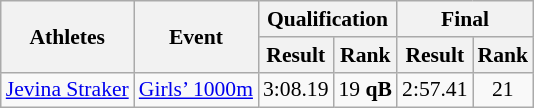<table class="wikitable" border="1" style="font-size:90%">
<tr>
<th rowspan=2>Athletes</th>
<th rowspan=2>Event</th>
<th colspan=2>Qualification</th>
<th colspan=2>Final</th>
</tr>
<tr>
<th>Result</th>
<th>Rank</th>
<th>Result</th>
<th>Rank</th>
</tr>
<tr>
<td><a href='#'>Jevina Straker</a></td>
<td><a href='#'>Girls’ 1000m</a></td>
<td align=center>3:08.19</td>
<td align=center>19 <strong>qB</strong></td>
<td align=center>2:57.41</td>
<td align=center>21</td>
</tr>
</table>
